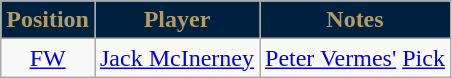<table class=wikitable>
<tr>
<th style="background:#002040; color:#B19B69; text-align:center;">Position</th>
<th style="background:#002040; color:#B19B69; text-align:center;">Player</th>
<th style="background:#002040; color:#B19B69; text-align:center;">Notes</th>
</tr>
<tr>
<td align=center><a href='#'>FW</a></td>
<td> <a href='#'>Jack McInerney</a></td>
<td><a href='#'>Peter Vermes'</a> <a href='#'>Pick</a></td>
</tr>
</table>
